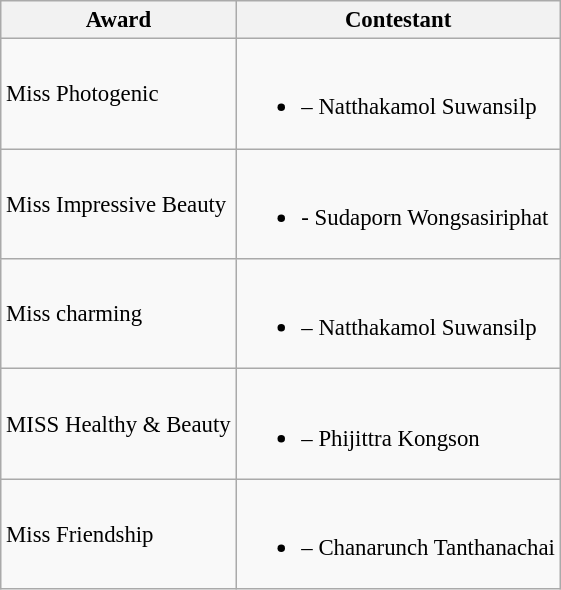<table class="wikitable sortable" style="font-size: 95%;">
<tr>
<th>Award</th>
<th>Contestant</th>
</tr>
<tr>
<td>Miss Photogenic</td>
<td><br><ul><li> – Natthakamol Suwansilp</li></ul></td>
</tr>
<tr>
<td>Miss Impressive Beauty</td>
<td><br><ul><li> - Sudaporn Wongsasiriphat</li></ul></td>
</tr>
<tr>
<td>Miss charming</td>
<td><br><ul><li> – Natthakamol Suwansilp</li></ul></td>
</tr>
<tr>
<td>MISS Healthy & Beauty</td>
<td><br><ul><li> – Phijittra Kongson</li></ul></td>
</tr>
<tr>
<td>Miss Friendship</td>
<td><br><ul><li> – Chanarunch Tanthanachai</li></ul></td>
</tr>
</table>
